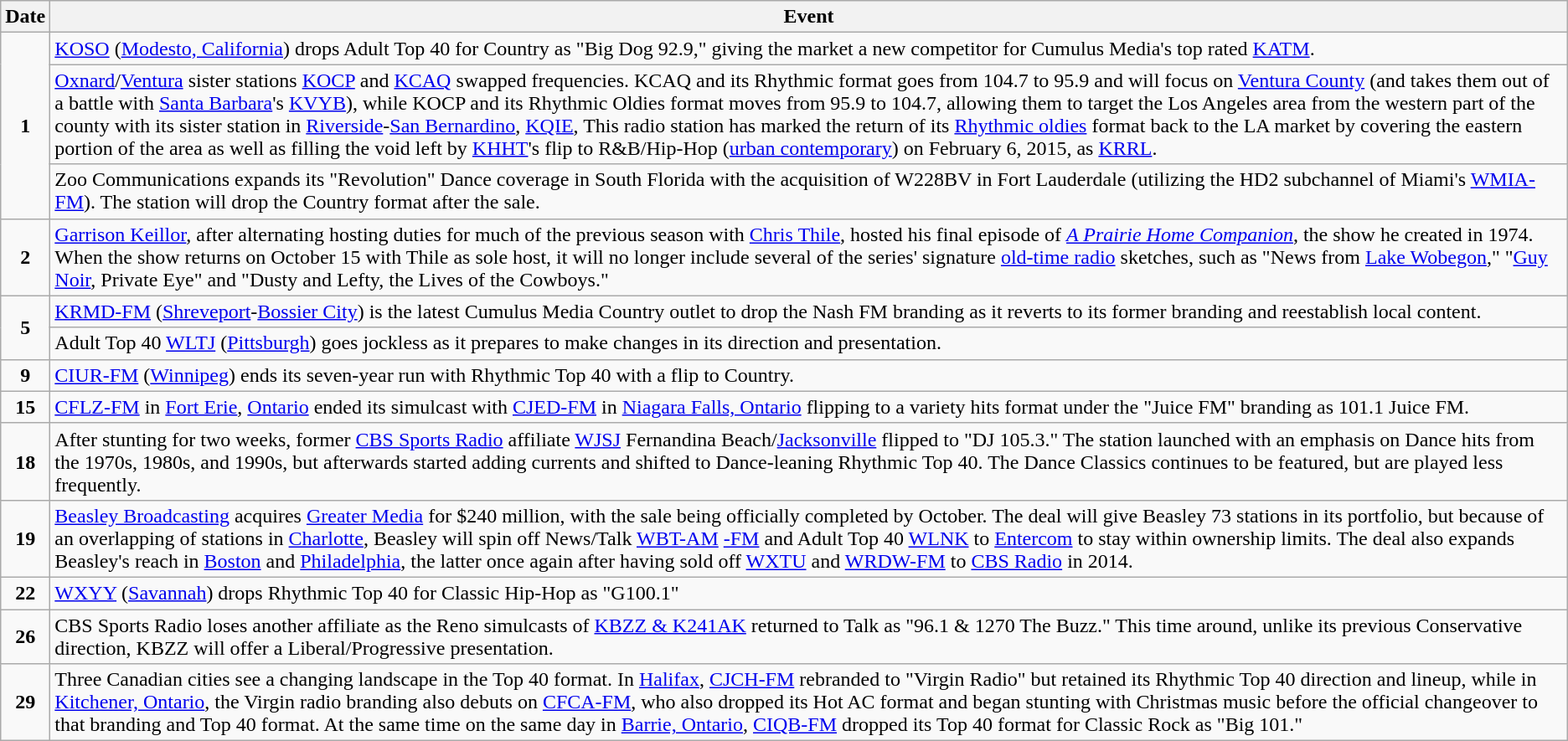<table class="wikitable">
<tr>
<th>Date</th>
<th>Event</th>
</tr>
<tr>
<td style="text-align:center;" rowspan=3><strong>1</strong></td>
<td><a href='#'>KOSO</a> (<a href='#'>Modesto, California</a>) drops Adult Top 40 for Country as "Big Dog 92.9," giving the market a new competitor for Cumulus Media's top rated <a href='#'>KATM</a>.</td>
</tr>
<tr>
<td><a href='#'>Oxnard</a>/<a href='#'>Ventura</a> sister stations <a href='#'>KOCP</a> and <a href='#'>KCAQ</a> swapped frequencies. KCAQ and its Rhythmic format goes from 104.7 to 95.9 and will focus on <a href='#'>Ventura County</a> (and takes them out of a battle with <a href='#'>Santa Barbara</a>'s <a href='#'>KVYB</a>), while KOCP and its Rhythmic Oldies format moves from 95.9 to 104.7, allowing them to target the Los Angeles area from the western part of the county with its sister station in <a href='#'>Riverside</a>-<a href='#'>San Bernardino</a>, <a href='#'>KQIE</a>, This radio station has marked the return of its <a href='#'>Rhythmic oldies</a> format back to the LA market by covering the eastern portion of the area as well as filling the void left by <a href='#'>KHHT</a>'s flip to R&B/Hip-Hop (<a href='#'>urban contemporary</a>) on February 6, 2015, as <a href='#'>KRRL</a>.</td>
</tr>
<tr>
<td>Zoo Communications expands its "Revolution" Dance coverage in South Florida with the acquisition of W228BV in Fort Lauderdale (utilizing the HD2 subchannel of Miami's <a href='#'>WMIA-FM</a>). The station will drop the Country format after the sale.</td>
</tr>
<tr>
<td style="text-align:center;"><strong>2</strong></td>
<td><a href='#'>Garrison Keillor</a>, after alternating hosting duties for much of the previous season with <a href='#'>Chris Thile</a>, hosted his final episode of <em><a href='#'>A Prairie Home Companion</a></em>, the show he created in 1974. When the show returns on October 15 with Thile as sole host, it will no longer include several of the series' signature <a href='#'>old-time radio</a> sketches, such as "News from <a href='#'>Lake Wobegon</a>," "<a href='#'>Guy Noir</a>, Private Eye" and "Dusty and Lefty, the Lives of the Cowboys."</td>
</tr>
<tr>
<td style="text-align:center;" rowspan=2><strong>5</strong></td>
<td><a href='#'>KRMD-FM</a> (<a href='#'>Shreveport</a>-<a href='#'>Bossier City</a>) is the latest Cumulus Media Country outlet to drop the Nash FM branding as it reverts to its former branding and reestablish local content.</td>
</tr>
<tr>
<td>Adult Top 40 <a href='#'>WLTJ</a> (<a href='#'>Pittsburgh</a>) goes jockless as it prepares to make changes in its direction and presentation.</td>
</tr>
<tr>
<td style="text-align:center;"><strong>9</strong></td>
<td><a href='#'>CIUR-FM</a> (<a href='#'>Winnipeg</a>) ends its seven-year run with Rhythmic Top 40 with a flip to Country.</td>
</tr>
<tr>
<td style="text-align: center;"><strong>15</strong></td>
<td><a href='#'>CFLZ-FM</a> in <a href='#'>Fort Erie</a>, <a href='#'>Ontario</a> ended its simulcast with <a href='#'>CJED-FM</a> in <a href='#'>Niagara Falls, Ontario</a> flipping to a variety hits format under the "Juice FM" branding as 101.1 Juice FM.</td>
</tr>
<tr>
<td style="text-align: center;"><strong>18</strong></td>
<td>After stunting for two weeks, former <a href='#'>CBS Sports Radio</a> affiliate <a href='#'>WJSJ</a> Fernandina Beach/<a href='#'>Jacksonville</a> flipped to "DJ 105.3." The station launched with an emphasis on Dance hits from the 1970s, 1980s, and 1990s, but afterwards started adding currents and shifted to Dance-leaning Rhythmic Top 40. The Dance Classics continues to be featured, but are played less frequently.</td>
</tr>
<tr>
<td style="text-align:center;"><strong>19</strong></td>
<td><a href='#'>Beasley Broadcasting</a> acquires <a href='#'>Greater Media</a> for $240 million, with the sale being officially completed by October. The deal will give Beasley 73 stations in its portfolio, but because of an overlapping of stations in <a href='#'>Charlotte</a>, Beasley will spin off News/Talk <a href='#'>WBT-AM</a> <a href='#'>-FM</a> and Adult Top 40 <a href='#'>WLNK</a> to <a href='#'>Entercom</a> to stay within ownership limits. The deal also expands Beasley's reach in <a href='#'>Boston</a> and <a href='#'>Philadelphia</a>, the latter once again after having sold off <a href='#'>WXTU</a> and <a href='#'>WRDW-FM</a> to <a href='#'>CBS Radio</a> in 2014.</td>
</tr>
<tr>
<td style="text-align: center;"><strong>22</strong></td>
<td><a href='#'>WXYY</a> (<a href='#'>Savannah</a>) drops Rhythmic Top 40 for Classic Hip-Hop as "G100.1"</td>
</tr>
<tr>
<td style="text-align: center;"><strong>26</strong></td>
<td>CBS Sports Radio loses another affiliate as the Reno simulcasts of <a href='#'>KBZZ & K241AK</a> returned to Talk as "96.1 & 1270 The Buzz." This time around, unlike its previous Conservative direction, KBZZ will offer a Liberal/Progressive presentation.</td>
</tr>
<tr>
<td style="text-align: center;"><strong>29</strong></td>
<td>Three Canadian cities see a changing landscape in the Top 40 format. In <a href='#'>Halifax</a>, <a href='#'>CJCH-FM</a> rebranded to "Virgin Radio" but retained its Rhythmic Top 40 direction and lineup, while in <a href='#'>Kitchener, Ontario</a>, the Virgin radio branding also debuts on <a href='#'>CFCA-FM</a>, who also dropped its Hot AC format and began stunting with Christmas music before the official changeover to that branding and Top 40 format. At the same time on the same day in <a href='#'>Barrie, Ontario</a>, <a href='#'>CIQB-FM</a> dropped its Top 40 format for Classic Rock as "Big 101."</td>
</tr>
</table>
